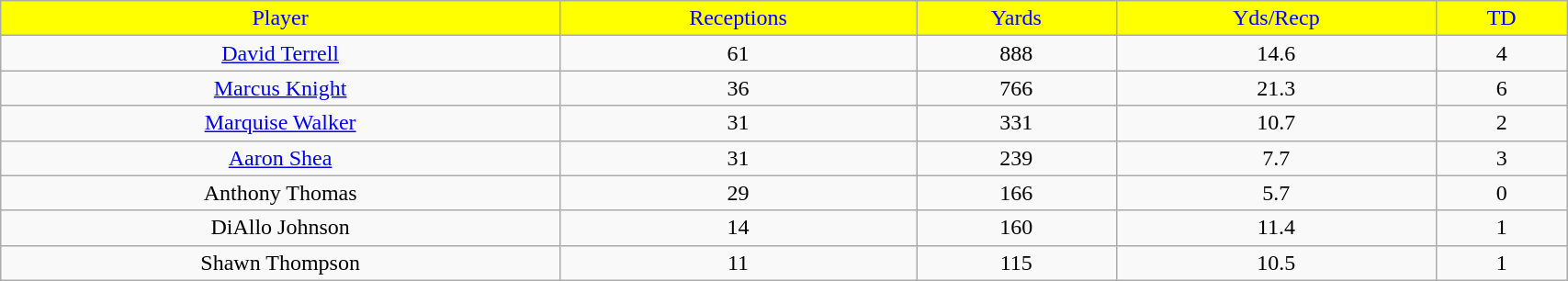<table class="wikitable" width="90%">
<tr align="center"  style="background:yellow;color:blue;">
<td>Player</td>
<td>Receptions</td>
<td>Yards</td>
<td>Yds/Recp</td>
<td>TD</td>
</tr>
<tr align="center" bgcolor="">
<td><a href='#'>David Terrell</a></td>
<td>61</td>
<td>888</td>
<td>14.6</td>
<td>4</td>
</tr>
<tr align="center" bgcolor="">
<td><a href='#'>Marcus Knight</a></td>
<td>36</td>
<td>766</td>
<td>21.3</td>
<td>6</td>
</tr>
<tr align="center" bgcolor="">
<td><a href='#'>Marquise Walker</a></td>
<td>31</td>
<td>331</td>
<td>10.7</td>
<td>2</td>
</tr>
<tr align="center" bgcolor="">
<td><a href='#'>Aaron Shea</a></td>
<td>31</td>
<td>239</td>
<td>7.7</td>
<td>3</td>
</tr>
<tr align="center" bgcolor="">
<td>Anthony Thomas</td>
<td>29</td>
<td>166</td>
<td>5.7</td>
<td>0</td>
</tr>
<tr align="center" bgcolor="">
<td>DiAllo Johnson</td>
<td>14</td>
<td>160</td>
<td>11.4</td>
<td>1</td>
</tr>
<tr align="center" bgcolor="">
<td>Shawn Thompson</td>
<td>11</td>
<td>115</td>
<td>10.5</td>
<td>1</td>
</tr>
</table>
